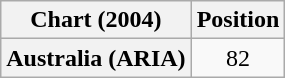<table class="wikitable plainrowheaders" style="text-align:center">
<tr>
<th scope="col">Chart (2004)</th>
<th scope="col">Position</th>
</tr>
<tr>
<th scope="row">Australia (ARIA)</th>
<td>82</td>
</tr>
</table>
